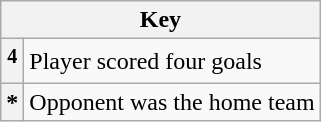<table class="wikitable plainrowheaders">
<tr>
<th colspan="2" scope="col">Key</th>
</tr>
<tr>
<th align="left" scope="row"><sup><strong>4</strong></sup></th>
<td align="left">Player scored four goals</td>
</tr>
<tr>
<th align="left" scope="row">*</th>
<td align="left">Opponent was the home team</td>
</tr>
</table>
